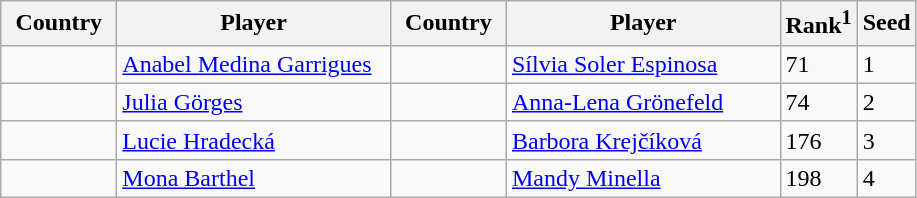<table class="sortable wikitable">
<tr>
<th width="70">Country</th>
<th width="175">Player</th>
<th width="70">Country</th>
<th width="175">Player</th>
<th>Rank<sup>1</sup></th>
<th>Seed</th>
</tr>
<tr>
<td></td>
<td><a href='#'>Anabel Medina Garrigues</a></td>
<td></td>
<td><a href='#'>Sílvia Soler Espinosa</a></td>
<td>71</td>
<td>1</td>
</tr>
<tr>
<td></td>
<td><a href='#'>Julia Görges</a></td>
<td></td>
<td><a href='#'>Anna-Lena Grönefeld</a></td>
<td>74</td>
<td>2</td>
</tr>
<tr>
<td></td>
<td><a href='#'>Lucie Hradecká</a></td>
<td></td>
<td><a href='#'>Barbora Krejčíková</a></td>
<td>176</td>
<td>3</td>
</tr>
<tr>
<td></td>
<td><a href='#'>Mona Barthel</a></td>
<td></td>
<td><a href='#'>Mandy Minella</a></td>
<td>198</td>
<td>4</td>
</tr>
</table>
